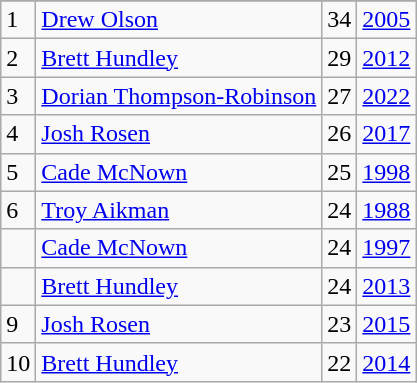<table class="wikitable">
<tr>
</tr>
<tr>
<td>1</td>
<td><a href='#'>Drew Olson</a></td>
<td>34</td>
<td><a href='#'>2005</a></td>
</tr>
<tr>
<td>2</td>
<td><a href='#'>Brett Hundley</a></td>
<td>29</td>
<td><a href='#'>2012</a></td>
</tr>
<tr>
<td>3</td>
<td><a href='#'>Dorian Thompson-Robinson</a></td>
<td>27</td>
<td><a href='#'>2022</a></td>
</tr>
<tr>
<td>4</td>
<td><a href='#'>Josh Rosen</a></td>
<td>26</td>
<td><a href='#'>2017</a></td>
</tr>
<tr>
<td>5</td>
<td><a href='#'>Cade McNown</a></td>
<td>25</td>
<td><a href='#'>1998</a></td>
</tr>
<tr>
<td>6</td>
<td><a href='#'>Troy Aikman</a></td>
<td>24</td>
<td><a href='#'>1988</a></td>
</tr>
<tr>
<td></td>
<td><a href='#'>Cade McNown</a></td>
<td>24</td>
<td><a href='#'>1997</a></td>
</tr>
<tr>
<td></td>
<td><a href='#'>Brett Hundley</a></td>
<td>24</td>
<td><a href='#'>2013</a></td>
</tr>
<tr>
<td>9</td>
<td><a href='#'>Josh Rosen</a></td>
<td>23</td>
<td><a href='#'>2015</a></td>
</tr>
<tr>
<td>10</td>
<td><a href='#'>Brett Hundley</a></td>
<td>22</td>
<td><a href='#'>2014</a></td>
</tr>
</table>
